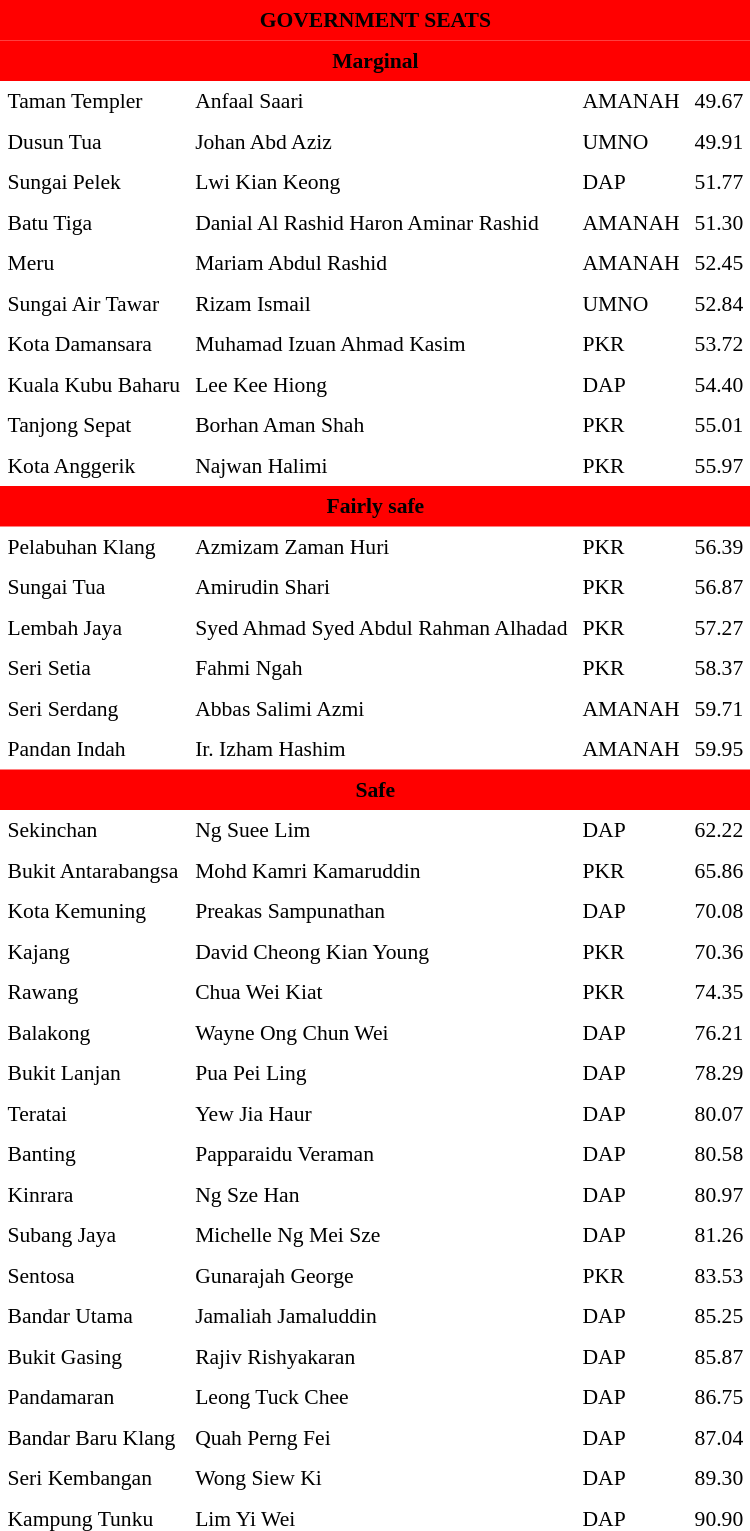<table class="toccolours" cellpadding="5" cellspacing="0" style="float:left; margin-right:.5em; margin-top:.4em; font-size:90%;">
<tr>
<td colspan="4"  style="text-align:center; background:red;"><span><strong>GOVERNMENT SEATS</strong></span></td>
</tr>
<tr>
<td colspan="4"  style="text-align:center; background:red;"><span><strong>Marginal</strong></span></td>
</tr>
<tr>
<td>Taman Templer</td>
<td>Anfaal Saari</td>
<td>AMANAH</td>
<td style="text-align:center;">49.67</td>
</tr>
<tr>
<td>Dusun Tua</td>
<td>Johan Abd Aziz</td>
<td>UMNO</td>
<td style="text-align:center;">49.91</td>
</tr>
<tr>
<td>Sungai Pelek</td>
<td>Lwi Kian Keong</td>
<td>DAP</td>
<td style="text-align:center;">51.77</td>
</tr>
<tr>
<td>Batu Tiga</td>
<td>Danial Al Rashid Haron Aminar Rashid</td>
<td>AMANAH</td>
<td style="text-align:center;">51.30</td>
</tr>
<tr>
<td>Meru</td>
<td>Mariam Abdul Rashid</td>
<td>AMANAH</td>
<td style="text-align:center;">52.45</td>
</tr>
<tr>
<td>Sungai Air Tawar</td>
<td>Rizam Ismail</td>
<td>UMNO</td>
<td style="text-align:center;">52.84</td>
</tr>
<tr>
<td>Kota Damansara</td>
<td>Muhamad Izuan Ahmad Kasim</td>
<td>PKR</td>
<td style="text-align:center;">53.72</td>
</tr>
<tr>
<td>Kuala Kubu Baharu</td>
<td>Lee Kee Hiong</td>
<td>DAP</td>
<td style="text-align:center;">54.40</td>
</tr>
<tr>
<td>Tanjong Sepat</td>
<td>Borhan Aman Shah</td>
<td>PKR</td>
<td style="text-align:center;">55.01</td>
</tr>
<tr>
<td>Kota Anggerik</td>
<td>Najwan Halimi</td>
<td>PKR</td>
<td style="text-align:center;">55.97</td>
</tr>
<tr>
<td colspan="4"  style="text-align:center; background:red;"><span><strong>Fairly safe</strong></span></td>
</tr>
<tr>
<td>Pelabuhan Klang</td>
<td>Azmizam Zaman Huri</td>
<td>PKR</td>
<td style="text-align:center;">56.39</td>
</tr>
<tr>
<td>Sungai Tua</td>
<td>Amirudin Shari</td>
<td>PKR</td>
<td style="text-align:center;">56.87</td>
</tr>
<tr>
<td>Lembah Jaya</td>
<td>Syed Ahmad Syed Abdul Rahman Alhadad</td>
<td>PKR</td>
<td style="text-align:center;">57.27</td>
</tr>
<tr>
<td>Seri Setia</td>
<td>Fahmi Ngah</td>
<td>PKR</td>
<td style="text-align:center;">58.37</td>
</tr>
<tr>
<td>Seri Serdang</td>
<td>Abbas Salimi Azmi</td>
<td>AMANAH</td>
<td style="text-align:center;">59.71</td>
</tr>
<tr>
<td>Pandan Indah</td>
<td>Ir. Izham Hashim</td>
<td>AMANAH</td>
<td style="text-align:center;">59.95</td>
</tr>
<tr>
<td colspan="4"  style="text-align:center; background:red;"><span><strong>Safe</strong></span></td>
</tr>
<tr>
<td>Sekinchan</td>
<td>Ng Suee Lim</td>
<td>DAP</td>
<td style="text-align:center;">62.22</td>
</tr>
<tr>
<td>Bukit Antarabangsa</td>
<td>Mohd Kamri Kamaruddin</td>
<td>PKR</td>
<td style="text-align:center;">65.86</td>
</tr>
<tr>
<td>Kota Kemuning</td>
<td>Preakas Sampunathan</td>
<td>DAP</td>
<td style="text-align:center;">70.08</td>
</tr>
<tr>
<td>Kajang</td>
<td>David Cheong Kian Young</td>
<td>PKR</td>
<td style="text-align:center;">70.36</td>
</tr>
<tr>
<td>Rawang</td>
<td>Chua Wei Kiat</td>
<td>PKR</td>
<td style="text-align:center;">74.35</td>
</tr>
<tr>
<td>Balakong</td>
<td>Wayne Ong Chun Wei</td>
<td>DAP</td>
<td style="text-align:center;">76.21</td>
</tr>
<tr>
<td>Bukit Lanjan</td>
<td>Pua Pei Ling</td>
<td>DAP</td>
<td style="text-align:center;">78.29</td>
</tr>
<tr>
<td>Teratai</td>
<td>Yew Jia Haur</td>
<td>DAP</td>
<td style="text-align:center;">80.07</td>
</tr>
<tr>
<td>Banting</td>
<td>Papparaidu Veraman</td>
<td>DAP</td>
<td style="text-align:center;">80.58</td>
</tr>
<tr>
<td>Kinrara</td>
<td>Ng Sze Han</td>
<td>DAP</td>
<td style="text-align:center;">80.97</td>
</tr>
<tr>
<td>Subang Jaya</td>
<td>Michelle Ng Mei Sze</td>
<td>DAP</td>
<td style="text-align:center;">81.26</td>
</tr>
<tr>
<td>Sentosa</td>
<td>Gunarajah George</td>
<td>PKR</td>
<td style="text-align:center;">83.53</td>
</tr>
<tr>
<td>Bandar Utama</td>
<td>Jamaliah Jamaluddin</td>
<td>DAP</td>
<td style="text-align:center;">85.25</td>
</tr>
<tr>
<td>Bukit Gasing</td>
<td>Rajiv Rishyakaran</td>
<td>DAP</td>
<td style="text-align:center;">85.87</td>
</tr>
<tr>
<td>Pandamaran</td>
<td>Leong Tuck Chee</td>
<td>DAP</td>
<td style="text-align:center;">86.75</td>
</tr>
<tr>
<td>Bandar Baru Klang</td>
<td>Quah Perng Fei</td>
<td>DAP</td>
<td style="text-align:center;">87.04</td>
</tr>
<tr>
<td>Seri Kembangan</td>
<td>Wong Siew Ki</td>
<td>DAP</td>
<td style="text-align:center;">89.30</td>
</tr>
<tr>
<td>Kampung Tunku</td>
<td>Lim Yi Wei</td>
<td>DAP</td>
<td style="text-align:center;">90.90</td>
</tr>
<tr>
</tr>
</table>
